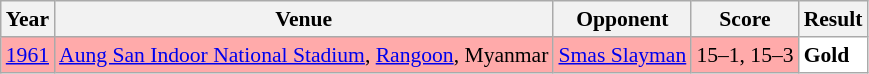<table class="sortable wikitable" style="font-size: 90%;">
<tr>
<th>Year</th>
<th>Venue</th>
<th>Opponent</th>
<th>Score</th>
<th>Result</th>
</tr>
<tr style="background:#FFAAAA">
<td align="center"><a href='#'>1961</a></td>
<td align="left"><a href='#'>Aung San Indoor National Stadium</a>, <a href='#'>Rangoon</a>, Myanmar</td>
<td align="left"> <a href='#'>Smas Slayman</a></td>
<td align="left">15–1, 15–3</td>
<td style="text-align:left; background:white"> <strong>Gold</strong></td>
</tr>
</table>
